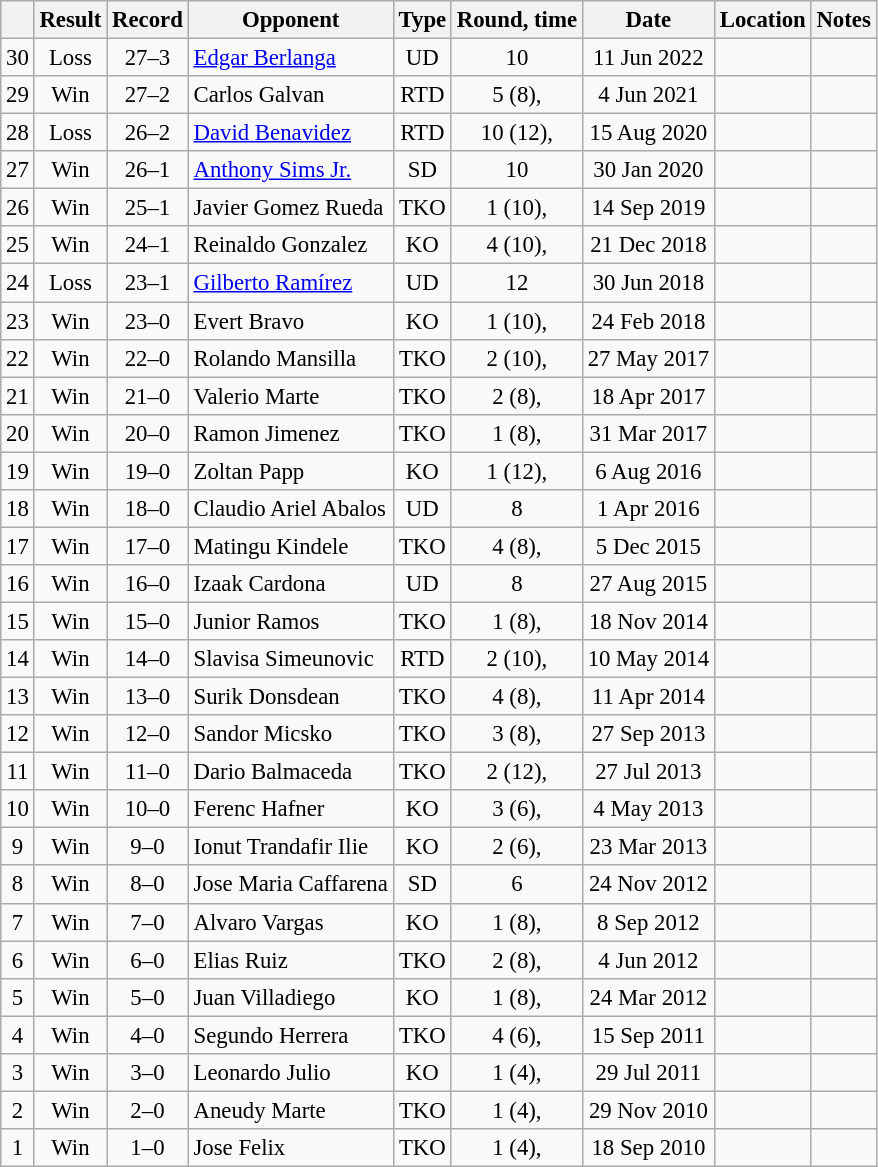<table class="wikitable" style="text-align:center; font-size:95%">
<tr>
<th></th>
<th>Result</th>
<th>Record</th>
<th>Opponent</th>
<th>Type</th>
<th>Round, time</th>
<th>Date</th>
<th>Location</th>
<th>Notes</th>
</tr>
<tr>
<td>30</td>
<td>Loss</td>
<td>27–3</td>
<td align=left> <a href='#'>Edgar Berlanga</a></td>
<td>UD</td>
<td>10</td>
<td>11 Jun 2022</td>
<td align=left> </td>
<td align=left></td>
</tr>
<tr>
<td>29</td>
<td>Win</td>
<td>27–2</td>
<td align=left> Carlos Galvan</td>
<td>RTD</td>
<td>5 (8), </td>
<td>4 Jun 2021</td>
<td align=left> </td>
<td></td>
</tr>
<tr>
<td>28</td>
<td>Loss</td>
<td>26–2</td>
<td align=left> <a href='#'>David Benavidez</a></td>
<td>RTD</td>
<td>10 (12), </td>
<td>15 Aug 2020</td>
<td align=left></td>
<td align=left></td>
</tr>
<tr>
<td>27</td>
<td>Win</td>
<td>26–1</td>
<td align=left> <a href='#'>Anthony Sims Jr.</a></td>
<td>SD</td>
<td>10</td>
<td>30 Jan 2020</td>
<td align=left> </td>
<td align=left></td>
</tr>
<tr>
<td>26</td>
<td>Win</td>
<td>25–1</td>
<td align=left> Javier Gomez Rueda</td>
<td>TKO</td>
<td>1 (10), </td>
<td>14 Sep 2019</td>
<td align=left> </td>
<td></td>
</tr>
<tr>
<td>25</td>
<td>Win</td>
<td>24–1</td>
<td align=left> Reinaldo Gonzalez</td>
<td>KO</td>
<td>4 (10), </td>
<td>21 Dec 2018</td>
<td align=left> </td>
<td align=left></td>
</tr>
<tr>
<td>24</td>
<td> Loss</td>
<td>23–1</td>
<td align=left> <a href='#'>Gilberto Ramírez</a></td>
<td>UD</td>
<td>12</td>
<td>30 Jun 2018</td>
<td align=left> </td>
<td align=left></td>
</tr>
<tr>
<td>23</td>
<td>Win</td>
<td>23–0</td>
<td align=left> Evert Bravo</td>
<td>KO</td>
<td>1 (10), </td>
<td>24 Feb 2018</td>
<td align=left> </td>
<td align=left></td>
</tr>
<tr>
<td>22</td>
<td>Win</td>
<td>22–0</td>
<td align=left> Rolando Mansilla</td>
<td>TKO</td>
<td>2 (10), </td>
<td>27 May 2017</td>
<td align=left> </td>
<td align=left></td>
</tr>
<tr>
<td>21</td>
<td>Win</td>
<td>21–0</td>
<td align=left> Valerio Marte</td>
<td>TKO</td>
<td>2 (8), </td>
<td>18 Apr 2017</td>
<td align=left> </td>
<td></td>
</tr>
<tr>
<td>20</td>
<td>Win</td>
<td>20–0</td>
<td align=left> Ramon Jimenez</td>
<td>TKO</td>
<td>1 (8), </td>
<td>31 Mar 2017</td>
<td align=left> </td>
<td></td>
</tr>
<tr>
<td>19</td>
<td>Win</td>
<td>19–0</td>
<td align=left> Zoltan Papp</td>
<td>KO</td>
<td>1 (12), </td>
<td>6 Aug 2016</td>
<td align=left> </td>
<td></td>
</tr>
<tr>
<td>18</td>
<td>Win</td>
<td>18–0</td>
<td align=left> Claudio Ariel Abalos</td>
<td>UD</td>
<td>8</td>
<td>1 Apr 2016</td>
<td align=left> </td>
<td></td>
</tr>
<tr>
<td>17</td>
<td>Win</td>
<td>17–0</td>
<td align=left> Matingu Kindele</td>
<td>TKO</td>
<td>4 (8), </td>
<td>5 Dec 2015</td>
<td align=left> </td>
<td></td>
</tr>
<tr>
<td>16</td>
<td>Win</td>
<td>16–0</td>
<td align=left> Izaak Cardona</td>
<td>UD</td>
<td>8</td>
<td>27 Aug 2015</td>
<td align=left> </td>
<td></td>
</tr>
<tr>
<td>15</td>
<td>Win</td>
<td>15–0</td>
<td align=left> Junior Ramos</td>
<td>TKO</td>
<td>1 (8), </td>
<td>18 Nov 2014</td>
<td align=left> </td>
<td></td>
</tr>
<tr>
<td>14</td>
<td>Win</td>
<td>14–0</td>
<td align=left> Slavisa Simeunovic</td>
<td>RTD</td>
<td>2 (10), </td>
<td>10 May 2014</td>
<td align=left> </td>
<td></td>
</tr>
<tr>
<td>13</td>
<td>Win</td>
<td>13–0</td>
<td align=left> Surik Donsdean</td>
<td>TKO</td>
<td>4 (8), </td>
<td>11 Apr 2014</td>
<td align=left> </td>
<td></td>
</tr>
<tr>
<td>12</td>
<td>Win</td>
<td>12–0</td>
<td align=left> Sandor Micsko</td>
<td>TKO</td>
<td>3 (8), </td>
<td>27 Sep 2013</td>
<td align=left> </td>
<td></td>
</tr>
<tr>
<td>11</td>
<td>Win</td>
<td>11–0</td>
<td align=left> Dario Balmaceda</td>
<td>TKO</td>
<td>2 (12), </td>
<td>27 Jul 2013</td>
<td align=left> </td>
<td align=left></td>
</tr>
<tr>
<td>10</td>
<td>Win</td>
<td>10–0</td>
<td align=left> Ferenc Hafner</td>
<td>KO</td>
<td>3 (6), </td>
<td>4 May 2013</td>
<td align=left> </td>
<td></td>
</tr>
<tr>
<td>9</td>
<td>Win</td>
<td>9–0</td>
<td align=left> Ionut Trandafir Ilie</td>
<td>KO</td>
<td>2 (6), </td>
<td>23 Mar 2013</td>
<td align=left> </td>
<td></td>
</tr>
<tr>
<td>8</td>
<td>Win</td>
<td>8–0</td>
<td align=left> Jose Maria Caffarena</td>
<td>SD</td>
<td>6</td>
<td>24 Nov 2012</td>
<td align=left> </td>
<td></td>
</tr>
<tr>
<td>7</td>
<td>Win</td>
<td>7–0</td>
<td align=left> Alvaro Vargas</td>
<td>KO</td>
<td>1 (8), </td>
<td>8 Sep 2012</td>
<td align=left> </td>
<td></td>
</tr>
<tr>
<td>6</td>
<td>Win</td>
<td>6–0</td>
<td align=left> Elias Ruiz</td>
<td>TKO</td>
<td>2 (8), </td>
<td>4 Jun 2012</td>
<td align=left> </td>
<td></td>
</tr>
<tr>
<td>5</td>
<td>Win</td>
<td>5–0</td>
<td align=left> Juan Villadiego</td>
<td>KO</td>
<td>1 (8), </td>
<td>24 Mar 2012</td>
<td align=left> </td>
<td></td>
</tr>
<tr>
<td>4</td>
<td>Win</td>
<td>4–0</td>
<td align=left> Segundo Herrera</td>
<td>TKO</td>
<td>4 (6), </td>
<td>15 Sep 2011</td>
<td align=left> </td>
<td></td>
</tr>
<tr>
<td>3</td>
<td>Win</td>
<td>3–0</td>
<td align=left> Leonardo Julio</td>
<td>KO</td>
<td>1 (4), </td>
<td>29 Jul 2011</td>
<td align=left> </td>
<td></td>
</tr>
<tr>
<td>2</td>
<td>Win</td>
<td>2–0</td>
<td align=left> Aneudy Marte</td>
<td>TKO</td>
<td>1 (4), </td>
<td>29 Nov 2010</td>
<td align=left> </td>
<td></td>
</tr>
<tr>
<td>1</td>
<td>Win</td>
<td>1–0</td>
<td align=left> Jose Felix</td>
<td>TKO</td>
<td>1 (4), </td>
<td>18 Sep 2010</td>
<td align=left> </td>
<td></td>
</tr>
</table>
